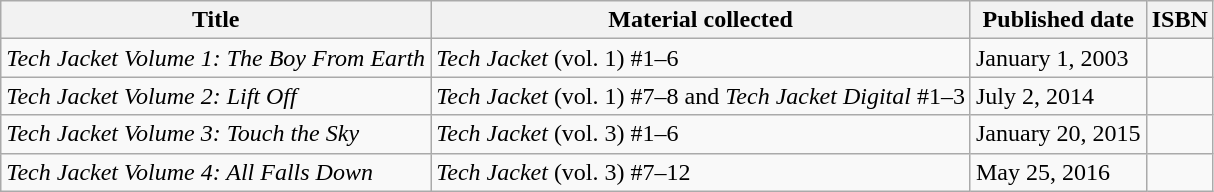<table class="wikitable">
<tr>
<th>Title</th>
<th>Material collected</th>
<th>Published date</th>
<th>ISBN</th>
</tr>
<tr>
<td><em>Tech Jacket Volume 1: The Boy From Earth</em></td>
<td><em>Tech Jacket</em> (vol. 1) #1–6</td>
<td>January 1, 2003</td>
<td></td>
</tr>
<tr>
<td><em>Tech Jacket Volume 2: Lift Off</em></td>
<td><em>Tech Jacket</em> (vol. 1) #7–8 and <em>Tech Jacket Digital</em> #1–3</td>
<td>July 2, 2014</td>
<td></td>
</tr>
<tr>
<td><em>Tech Jacket Volume 3: Touch the Sky</em></td>
<td><em>Tech Jacket</em> (vol. 3) #1–6</td>
<td>January 20, 2015</td>
<td></td>
</tr>
<tr>
<td><em>Tech Jacket Volume 4: All Falls Down</em></td>
<td><em>Tech Jacket</em> (vol. 3) #7–12</td>
<td>May 25, 2016</td>
<td></td>
</tr>
</table>
